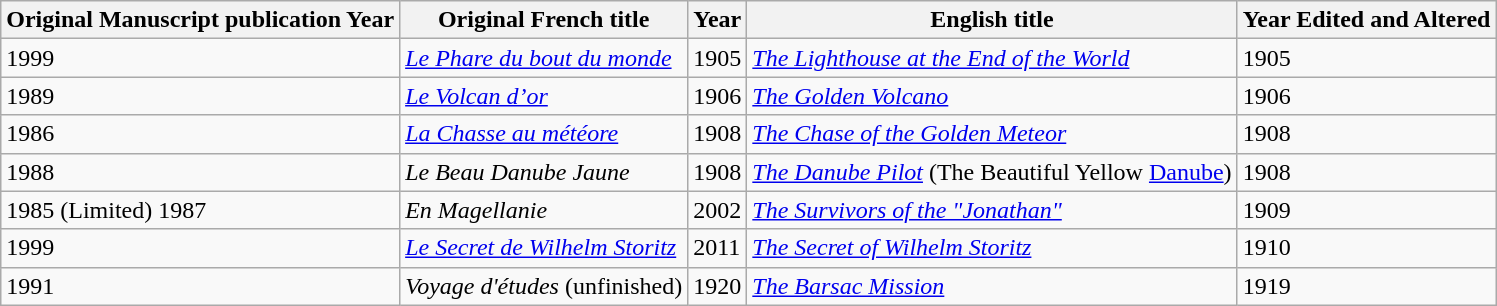<table class="wikitable sortable" border="1">
<tr>
<th>Original Manuscript publication Year</th>
<th>Original French title</th>
<th>Year</th>
<th>English title</th>
<th>Year Edited and Altered</th>
</tr>
<tr>
<td>1999</td>
<td><em><a href='#'>Le Phare du bout du monde</a></em></td>
<td>1905</td>
<td><em><a href='#'>The Lighthouse at the End of the World</a></em></td>
<td>1905</td>
</tr>
<tr>
<td>1989</td>
<td><em><a href='#'>Le Volcan d’or</a></em></td>
<td>1906</td>
<td><em><a href='#'>The Golden Volcano</a></em></td>
<td>1906</td>
</tr>
<tr>
<td>1986</td>
<td><em><a href='#'>La Chasse au météore</a></em></td>
<td>1908</td>
<td><em><a href='#'>The Chase of the Golden Meteor</a></em></td>
<td>1908</td>
</tr>
<tr>
<td>1988</td>
<td><em>Le Beau Danube Jaune</em></td>
<td>1908</td>
<td><em><a href='#'>The Danube Pilot</a></em> (The Beautiful Yellow <a href='#'>Danube</a>)</td>
<td>1908</td>
</tr>
<tr>
<td>1985 (Limited) 1987</td>
<td><em>En Magellanie</em></td>
<td>2002</td>
<td><em><a href='#'>The Survivors of the "Jonathan"</a></em></td>
<td>1909</td>
</tr>
<tr>
<td>1999</td>
<td><em><a href='#'>Le Secret de Wilhelm Storitz</a></em></td>
<td>2011</td>
<td><em><a href='#'>The Secret of Wilhelm Storitz</a></em></td>
<td>1910</td>
</tr>
<tr>
<td>1991</td>
<td><em>Voyage d'études</em> (unfinished)</td>
<td>1920</td>
<td><em><a href='#'>The Barsac Mission</a></em></td>
<td>1919</td>
</tr>
</table>
